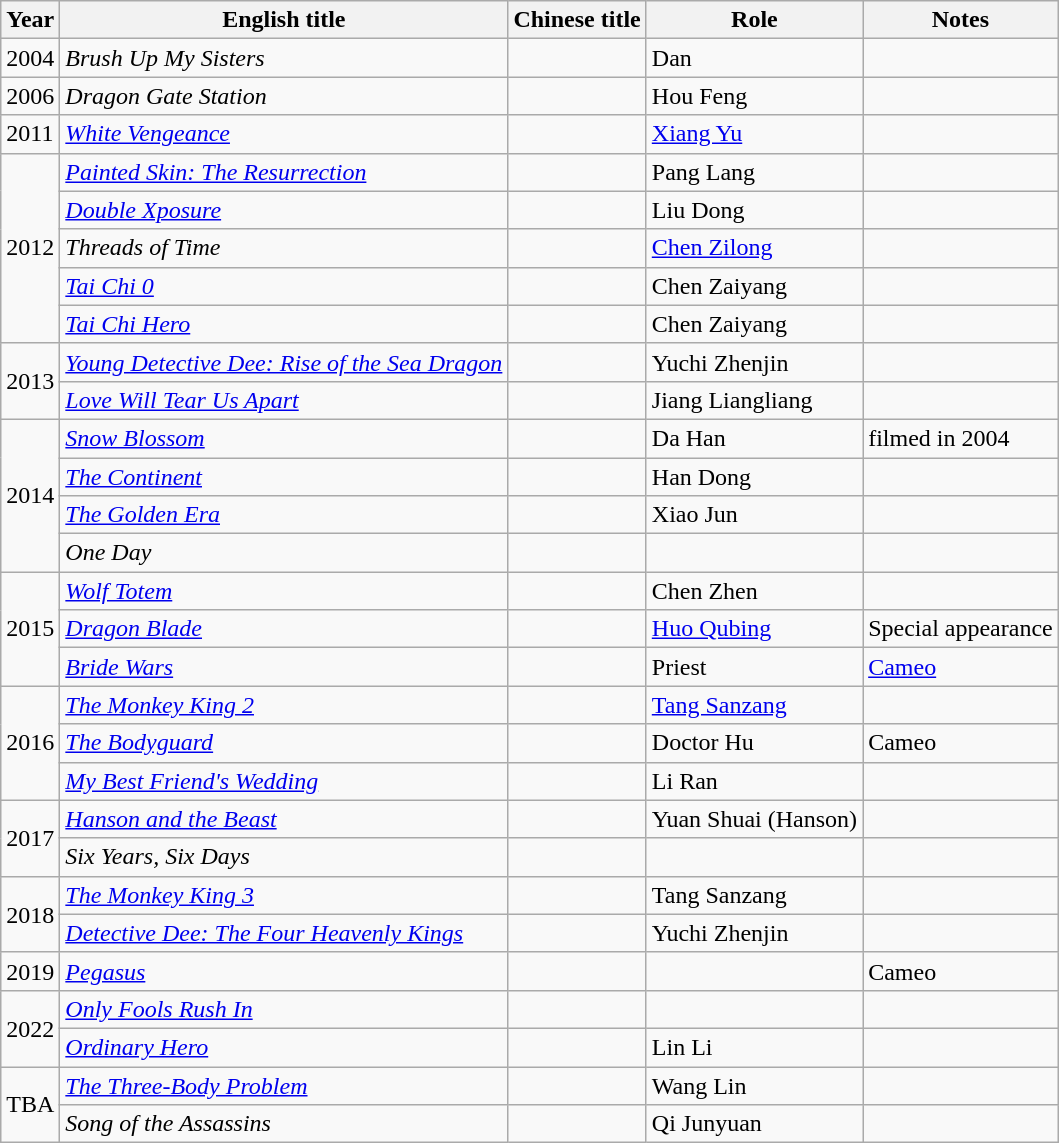<table class="wikitable sortable">
<tr>
<th>Year</th>
<th>English title</th>
<th>Chinese title</th>
<th>Role</th>
<th class="unsortable">Notes</th>
</tr>
<tr>
<td>2004</td>
<td><em>Brush Up My Sisters</em></td>
<td></td>
<td>Dan</td>
<td></td>
</tr>
<tr>
<td>2006</td>
<td><em>Dragon Gate Station</em></td>
<td></td>
<td>Hou Feng</td>
<td></td>
</tr>
<tr>
<td>2011</td>
<td><em><a href='#'>White Vengeance</a></em></td>
<td></td>
<td><a href='#'>Xiang Yu</a></td>
<td></td>
</tr>
<tr>
<td rowspan=5>2012</td>
<td><em><a href='#'>Painted Skin: The Resurrection</a></em></td>
<td></td>
<td>Pang Lang</td>
<td></td>
</tr>
<tr>
<td><em><a href='#'>Double Xposure</a></em></td>
<td></td>
<td>Liu Dong</td>
<td></td>
</tr>
<tr>
<td><em>Threads of Time</em></td>
<td></td>
<td><a href='#'>Chen Zilong</a></td>
<td></td>
</tr>
<tr>
<td><em><a href='#'>Tai Chi 0</a></em></td>
<td></td>
<td>Chen Zaiyang</td>
<td></td>
</tr>
<tr>
<td><em><a href='#'>Tai Chi Hero</a></em></td>
<td></td>
<td>Chen Zaiyang</td>
<td></td>
</tr>
<tr>
<td rowspan=2>2013</td>
<td><em><a href='#'>Young Detective Dee: Rise of the Sea Dragon</a></em></td>
<td></td>
<td>Yuchi Zhenjin</td>
<td></td>
</tr>
<tr>
<td><em><a href='#'>Love Will Tear Us Apart</a></em></td>
<td></td>
<td>Jiang Liangliang</td>
<td></td>
</tr>
<tr>
<td rowspan=4>2014</td>
<td><em><a href='#'>Snow Blossom</a></em></td>
<td></td>
<td>Da Han</td>
<td>filmed in 2004</td>
</tr>
<tr>
<td><em><a href='#'>The Continent</a></em></td>
<td></td>
<td>Han Dong</td>
<td></td>
</tr>
<tr>
<td><em><a href='#'>The Golden Era</a></em></td>
<td></td>
<td>Xiao Jun</td>
<td></td>
</tr>
<tr>
<td><em>One Day</em></td>
<td></td>
<td></td>
<td></td>
</tr>
<tr>
<td rowspan=3>2015</td>
<td><em><a href='#'>Wolf Totem</a></em></td>
<td></td>
<td>Chen Zhen</td>
<td></td>
</tr>
<tr>
<td><em><a href='#'>Dragon Blade</a></em></td>
<td></td>
<td><a href='#'>Huo Qubing</a></td>
<td>Special appearance</td>
</tr>
<tr>
<td><em><a href='#'>Bride Wars</a></em></td>
<td></td>
<td>Priest</td>
<td><a href='#'>Cameo</a></td>
</tr>
<tr>
<td rowspan=3>2016</td>
<td><em><a href='#'>The Monkey King 2</a></em></td>
<td></td>
<td><a href='#'>Tang Sanzang</a></td>
<td></td>
</tr>
<tr>
<td><em><a href='#'>The Bodyguard</a></em></td>
<td></td>
<td>Doctor Hu</td>
<td>Cameo</td>
</tr>
<tr>
<td><em><a href='#'>My Best Friend's Wedding</a></em></td>
<td></td>
<td>Li Ran</td>
<td></td>
</tr>
<tr>
<td rowspan=2>2017</td>
<td><em><a href='#'>Hanson and the Beast</a></em></td>
<td></td>
<td>Yuan Shuai (Hanson)</td>
<td></td>
</tr>
<tr>
<td><em>Six Years, Six Days</em></td>
<td></td>
<td></td>
<td Cameo></td>
</tr>
<tr>
<td rowspan=2>2018</td>
<td><em><a href='#'>The Monkey King 3</a></em></td>
<td></td>
<td>Tang Sanzang</td>
<td></td>
</tr>
<tr>
<td><em><a href='#'>Detective Dee: The Four Heavenly Kings</a></em></td>
<td></td>
<td>Yuchi Zhenjin</td>
<td></td>
</tr>
<tr>
<td>2019</td>
<td><em><a href='#'>Pegasus</a></em></td>
<td></td>
<td></td>
<td>Cameo</td>
</tr>
<tr>
<td rowspan=2>2022</td>
<td><em><a href='#'>Only Fools Rush In</a></em></td>
<td></td>
<td></td>
<td></td>
</tr>
<tr>
<td><em><a href='#'>Ordinary Hero</a></em></td>
<td></td>
<td>Lin Li</td>
<td></td>
</tr>
<tr>
<td rowspan=2>TBA</td>
<td><em><a href='#'>The Three-Body Problem</a></em></td>
<td></td>
<td>Wang Lin</td>
<td></td>
</tr>
<tr>
<td><em>Song of the Assassins</em></td>
<td></td>
<td>Qi Junyuan</td>
<td></td>
</tr>
</table>
